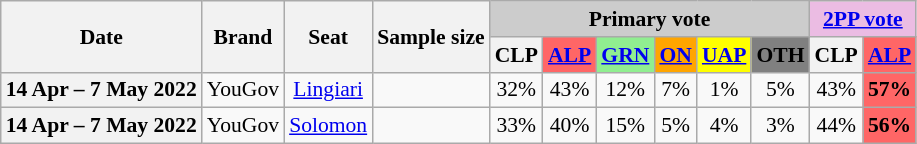<table class=wikitable style=text-align:center;font-size:90%>
<tr>
<th rowspan=2>Date</th>
<th rowspan=2>Brand</th>
<th rowspan=2>Seat</th>
<th rowspan=2 style=max-width:5em>Sample size</th>
<th colspan=6 style=background:#ccc>Primary vote</th>
<th colspan=2 style=background:#ebbce3><a href='#'>2PP vote</a></th>
</tr>
<tr>
<th>CLP</th>
<th style=background:#f66><a href='#'>ALP</a></th>
<th style=background:#90ee90><a href='#'>GRN</a></th>
<th style=background:orange><a href='#'>ON</a></th>
<th style=background:yellow><a href='#'>UAP</a></th>
<th style=background:gray>OTH</th>
<th>CLP</th>
<th style=background:#f66><a href='#'>ALP</a></th>
</tr>
<tr>
<th style=text-align:right data-sort-value=7-May-2022>14 Apr – 7 May 2022</th>
<td>YouGov</td>
<td><a href='#'>Lingiari</a></td>
<td></td>
<td>32%</td>
<td>43%</td>
<td>12%</td>
<td>7%</td>
<td>1%</td>
<td>5%</td>
<td>43%</td>
<td style=background:#f66><strong>57%</strong></td>
</tr>
<tr>
<th style=text-align:right data-sort-value=7-May-2022>14 Apr – 7 May 2022</th>
<td>YouGov</td>
<td><a href='#'>Solomon</a></td>
<td></td>
<td>33%</td>
<td>40%</td>
<td>15%</td>
<td>5%</td>
<td>4%</td>
<td>3%</td>
<td>44%</td>
<td style=background:#f66><strong>56%</strong></td>
</tr>
</table>
